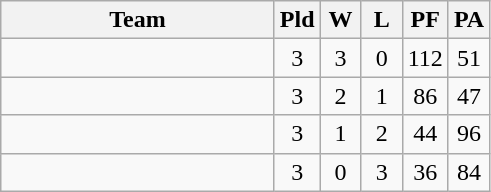<table class="wikitable" style="text-align:center;">
<tr>
<th width=175>Team</th>
<th width=20 abbr="Played">Pld</th>
<th width=20 abbr="Won">W</th>
<th width=20 abbr="Lost">L</th>
<th width=20 abbr="Goals for">PF</th>
<th width=20 abbr="Goals against">PA<br></th>
</tr>
<tr>
<td style="text-align:left;"></td>
<td>3</td>
<td>3</td>
<td>0</td>
<td>112</td>
<td>51</td>
</tr>
<tr>
<td style="text-align:left;"></td>
<td>3</td>
<td>2</td>
<td>1</td>
<td>86</td>
<td>47</td>
</tr>
<tr>
<td style="text-align:left;"></td>
<td>3</td>
<td>1</td>
<td>2</td>
<td>44</td>
<td>96</td>
</tr>
<tr>
<td style="text-align:left;"></td>
<td>3</td>
<td>0</td>
<td>3</td>
<td>36</td>
<td>84</td>
</tr>
</table>
